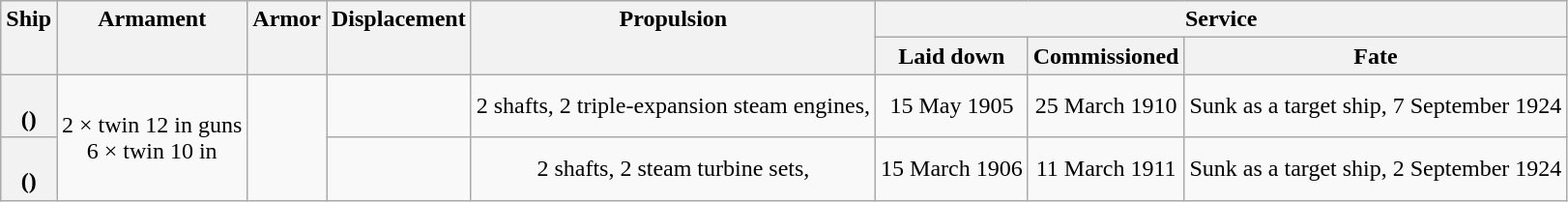<table class="wikitable plainrowheaders" style="text-align: center;">
<tr valign="top">
<th scope="col" rowspan="2">Ship</th>
<th scope="col" rowspan="2">Armament</th>
<th scope="col" rowspan="2">Armor</th>
<th scope="col" rowspan="2">Displacement</th>
<th scope="col" rowspan="2">Propulsion</th>
<th scope="col" colspan="3">Service</th>
</tr>
<tr valign="top">
<th scope="col">Laid down</th>
<th scope="col">Commissioned</th>
<th scope="col">Fate</th>
</tr>
<tr valign="center">
<th scope="row"><br>()</th>
<td rowspan="2">2 × twin 12 in guns<br>6 × twin 10 in</td>
<td rowspan="2"></td>
<td></td>
<td>2 shafts, 2 triple-expansion steam engines,<br></td>
<td>15 May 1905</td>
<td>25 March 1910</td>
<td>Sunk as a target ship, 7 September 1924</td>
</tr>
<tr valign="center">
<th scope="row"><br>()</th>
<td></td>
<td>2 shafts, 2 steam turbine sets,<br></td>
<td>15 March 1906</td>
<td>11 March 1911</td>
<td>Sunk as a target ship, 2 September 1924</td>
</tr>
</table>
